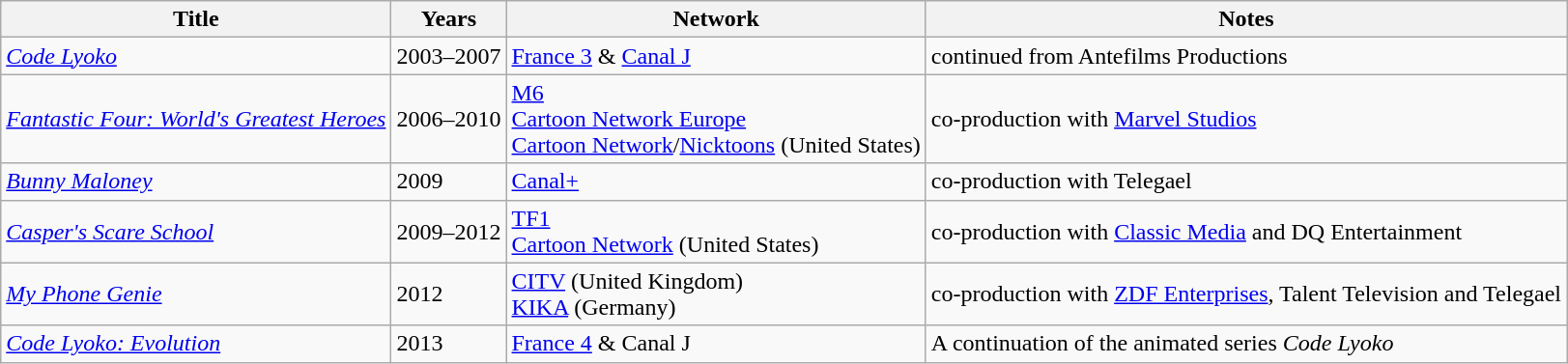<table class="wikitable sortable">
<tr>
<th>Title</th>
<th>Years</th>
<th>Network</th>
<th>Notes</th>
</tr>
<tr>
<td><em><a href='#'>Code Lyoko</a></em></td>
<td>2003–2007</td>
<td><a href='#'>France 3</a> & <a href='#'>Canal J</a></td>
<td>continued from Antefilms Productions</td>
</tr>
<tr>
<td><em><a href='#'>Fantastic Four: World's Greatest Heroes</a></em></td>
<td>2006–2010</td>
<td><a href='#'>M6</a><br><a href='#'>Cartoon Network Europe</a><br><a href='#'>Cartoon Network</a>/<a href='#'>Nicktoons</a> (United States)</td>
<td>co-production with <a href='#'>Marvel Studios</a></td>
</tr>
<tr>
<td><em><a href='#'>Bunny Maloney</a></em></td>
<td>2009</td>
<td><a href='#'>Canal+</a></td>
<td>co-production with Telegael</td>
</tr>
<tr>
<td><em><a href='#'>Casper's Scare School</a></em></td>
<td>2009–2012</td>
<td><a href='#'>TF1</a><br><a href='#'>Cartoon Network</a> (United States)</td>
<td>co-production with <a href='#'>Classic Media</a> and DQ Entertainment</td>
</tr>
<tr>
<td><em><a href='#'>My Phone Genie</a></em></td>
<td>2012</td>
<td><a href='#'>CITV</a> (United Kingdom)<br><a href='#'>KIKA</a> (Germany)</td>
<td>co-production with <a href='#'>ZDF Enterprises</a>, Talent Television and Telegael</td>
</tr>
<tr>
<td><em><a href='#'>Code Lyoko: Evolution</a></em></td>
<td>2013</td>
<td><a href='#'>France 4</a> & Canal J</td>
<td>A continuation of the animated series <em>Code Lyoko</em></td>
</tr>
</table>
